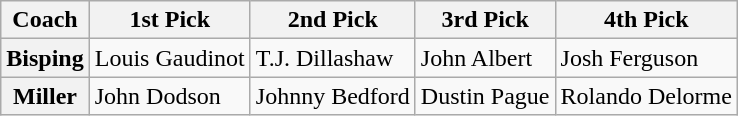<table class="wikitable">
<tr>
<th>Coach</th>
<th>1st Pick</th>
<th>2nd Pick</th>
<th>3rd Pick</th>
<th>4th Pick</th>
</tr>
<tr>
<th>Bisping</th>
<td>Louis Gaudinot</td>
<td>T.J. Dillashaw</td>
<td>John Albert</td>
<td>Josh Ferguson</td>
</tr>
<tr>
<th>Miller</th>
<td>John Dodson</td>
<td>Johnny Bedford</td>
<td>Dustin Pague</td>
<td>Rolando Delorme</td>
</tr>
</table>
